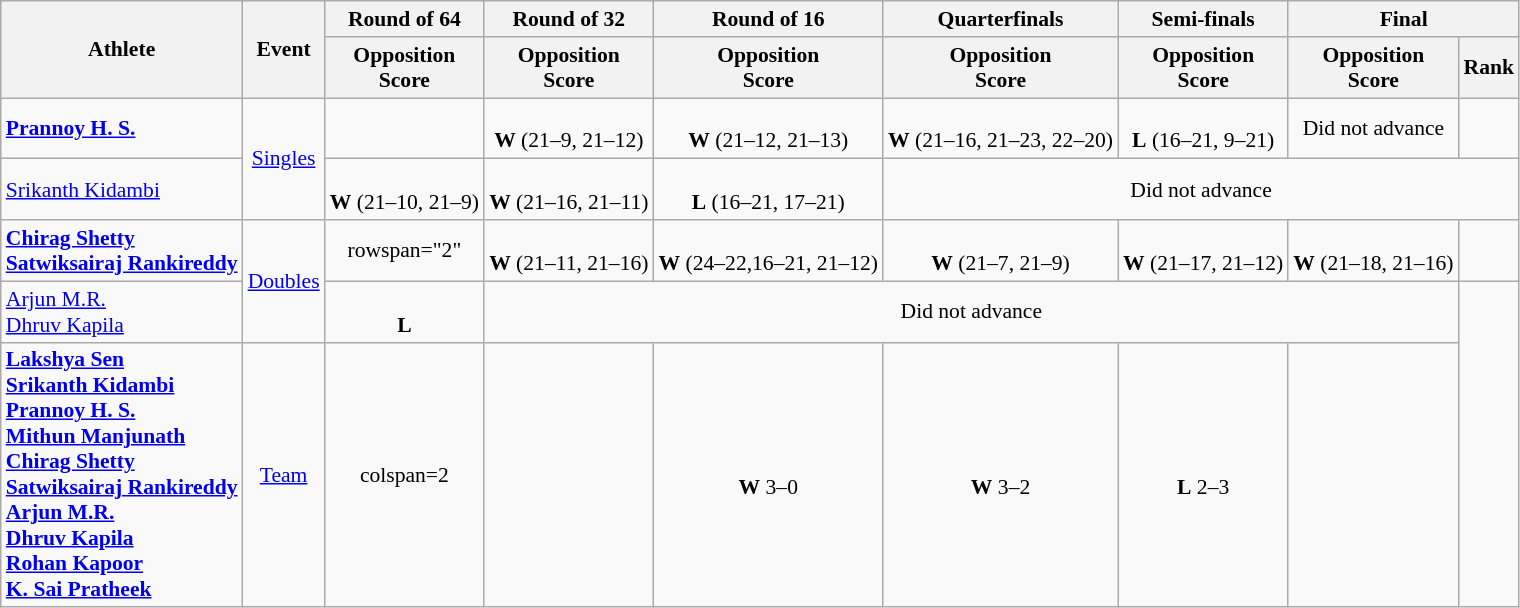<table class=wikitable style="text-align:center; font-size:90%">
<tr>
<th rowspan="2">Athlete</th>
<th rowspan="2">Event</th>
<th>Round of 64</th>
<th>Round of 32</th>
<th>Round of 16</th>
<th>Quarterfinals</th>
<th>Semi-finals</th>
<th colspan="2">Final</th>
</tr>
<tr>
<th>Opposition<br>Score</th>
<th>Opposition<br>Score</th>
<th>Opposition<br>Score</th>
<th>Opposition<br>Score</th>
<th>Opposition<br>Score</th>
<th>Opposition<br>Score</th>
<th>Rank</th>
</tr>
<tr>
<td align=left><strong><a href='#'>Prannoy H. S.</a></strong></td>
<td rowspan="2"><a href='#'>Singles</a></td>
<td></td>
<td><br><strong>W</strong> (21–9, 21–12)</td>
<td><br><strong>W</strong> (21–12, 21–13)</td>
<td><br><strong>W</strong> (21–16, 21–23, 22–20)</td>
<td><br><strong>L</strong> (16–21, 9–21)</td>
<td>Did not advance</td>
<td><strong></strong></td>
</tr>
<tr>
<td style="text-align:left"><a href='#'>Srikanth Kidambi</a></td>
<td><br><strong>W</strong> (21–10, 21–9)</td>
<td><br><strong>W</strong> (21–16, 21–11)</td>
<td><br><strong>L</strong> (16–21, 17–21)</td>
<td colspan="5">Did not advance</td>
</tr>
<tr>
<td style="text-align:left"><strong><a href='#'>Chirag Shetty</a> <br><a href='#'>Satwiksairaj Rankireddy</a></strong></td>
<td rowspan="2"><a href='#'>Doubles</a></td>
<td>rowspan="2" </td>
<td><br><strong>W</strong> (21–11, 21–16)</td>
<td><br><strong>W</strong> (24–22,16–21, 21–12)</td>
<td><br><strong>W</strong> (21–7, 21–9)</td>
<td><br><strong>W</strong> (21–17, 21–12)</td>
<td><br><strong>W</strong> (21–18, 21–16)</td>
<td><strong></strong></td>
</tr>
<tr>
<td style="text-align:left"><a href='#'>Arjun M.R.</a> <br><a href='#'>Dhruv Kapila</a></td>
<td><br><strong>L</strong> </td>
<td colspan="5">Did not advance</td>
</tr>
<tr>
<td style="text-align:left"><strong><a href='#'>Lakshya Sen</a><br><a href='#'>Srikanth Kidambi</a><br><a href='#'>Prannoy H. S.</a><br><a href='#'>Mithun Manjunath</a><br><a href='#'>Chirag Shetty</a><br><a href='#'>Satwiksairaj Rankireddy</a><br><a href='#'>Arjun M.R.</a><br><a href='#'>Dhruv Kapila</a><br><a href='#'>Rohan Kapoor</a><br><a href='#'>K. Sai Pratheek</a></strong></td>
<td><a href='#'>Team</a></td>
<td>colspan=2 </td>
<td></td>
<td><br><strong>W</strong> 3–0</td>
<td><br><strong>W</strong> 3–2</td>
<td><br><strong>L</strong> 2–3</td>
<td><strong></strong></td>
</tr>
</table>
